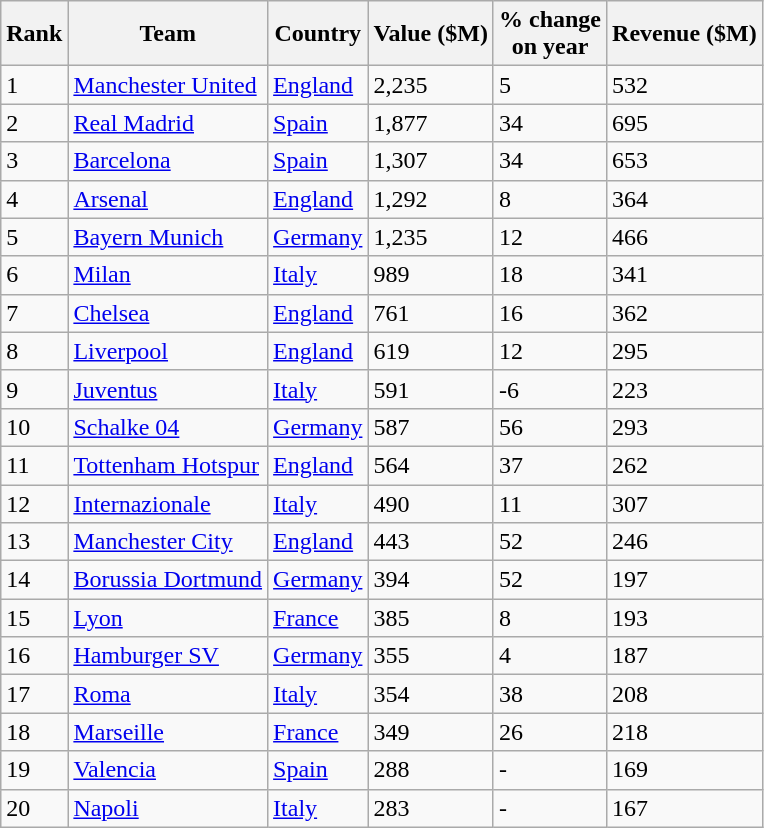<table class="sortable wikitable">
<tr>
<th>Rank</th>
<th>Team</th>
<th>Country</th>
<th>Value ($M)</th>
<th>% change<br>on year</th>
<th>Revenue ($M)</th>
</tr>
<tr>
<td>1</td>
<td><a href='#'>Manchester United</a></td>
<td> <a href='#'>England</a></td>
<td>2,235</td>
<td>5</td>
<td>532</td>
</tr>
<tr>
<td>2</td>
<td><a href='#'>Real Madrid</a></td>
<td> <a href='#'>Spain</a></td>
<td>1,877</td>
<td>34</td>
<td>695</td>
</tr>
<tr>
<td>3</td>
<td><a href='#'>Barcelona</a></td>
<td> <a href='#'>Spain</a></td>
<td>1,307</td>
<td>34</td>
<td>653</td>
</tr>
<tr>
<td>4</td>
<td><a href='#'>Arsenal</a></td>
<td> <a href='#'>England</a></td>
<td>1,292</td>
<td>8</td>
<td>364</td>
</tr>
<tr>
<td>5</td>
<td><a href='#'>Bayern Munich</a></td>
<td> <a href='#'>Germany</a></td>
<td>1,235</td>
<td>12</td>
<td>466</td>
</tr>
<tr>
<td>6</td>
<td><a href='#'>Milan</a></td>
<td> <a href='#'>Italy</a></td>
<td>989</td>
<td>18</td>
<td>341</td>
</tr>
<tr>
<td>7</td>
<td><a href='#'>Chelsea</a></td>
<td> <a href='#'>England</a></td>
<td>761</td>
<td>16</td>
<td>362</td>
</tr>
<tr>
<td>8</td>
<td><a href='#'>Liverpool</a></td>
<td> <a href='#'>England</a></td>
<td>619</td>
<td>12</td>
<td>295</td>
</tr>
<tr>
<td>9</td>
<td><a href='#'>Juventus</a></td>
<td> <a href='#'>Italy</a></td>
<td>591</td>
<td>-6</td>
<td>223</td>
</tr>
<tr>
<td>10</td>
<td><a href='#'>Schalke 04</a></td>
<td> <a href='#'>Germany</a></td>
<td>587</td>
<td>56</td>
<td>293</td>
</tr>
<tr>
<td>11</td>
<td><a href='#'>Tottenham Hotspur</a></td>
<td> <a href='#'>England</a></td>
<td>564</td>
<td>37</td>
<td>262</td>
</tr>
<tr>
<td>12</td>
<td><a href='#'>Internazionale</a></td>
<td> <a href='#'>Italy</a></td>
<td>490</td>
<td>11</td>
<td>307</td>
</tr>
<tr>
<td>13</td>
<td><a href='#'>Manchester City</a></td>
<td> <a href='#'>England</a></td>
<td>443</td>
<td>52</td>
<td>246</td>
</tr>
<tr>
<td>14</td>
<td><a href='#'>Borussia Dortmund</a></td>
<td> <a href='#'>Germany</a></td>
<td>394</td>
<td>52</td>
<td>197</td>
</tr>
<tr>
<td>15</td>
<td><a href='#'>Lyon</a></td>
<td> <a href='#'>France</a></td>
<td>385</td>
<td>8</td>
<td>193</td>
</tr>
<tr>
<td>16</td>
<td><a href='#'>Hamburger SV</a></td>
<td> <a href='#'>Germany</a></td>
<td>355</td>
<td>4</td>
<td>187</td>
</tr>
<tr>
<td>17</td>
<td><a href='#'>Roma</a></td>
<td> <a href='#'>Italy</a></td>
<td>354</td>
<td>38</td>
<td>208</td>
</tr>
<tr>
<td>18</td>
<td><a href='#'>Marseille</a></td>
<td> <a href='#'>France</a></td>
<td>349</td>
<td>26</td>
<td>218</td>
</tr>
<tr>
<td>19</td>
<td><a href='#'>Valencia</a></td>
<td> <a href='#'>Spain</a></td>
<td>288</td>
<td>-</td>
<td>169</td>
</tr>
<tr>
<td>20</td>
<td><a href='#'>Napoli</a></td>
<td> <a href='#'>Italy</a></td>
<td>283</td>
<td>-</td>
<td>167</td>
</tr>
</table>
